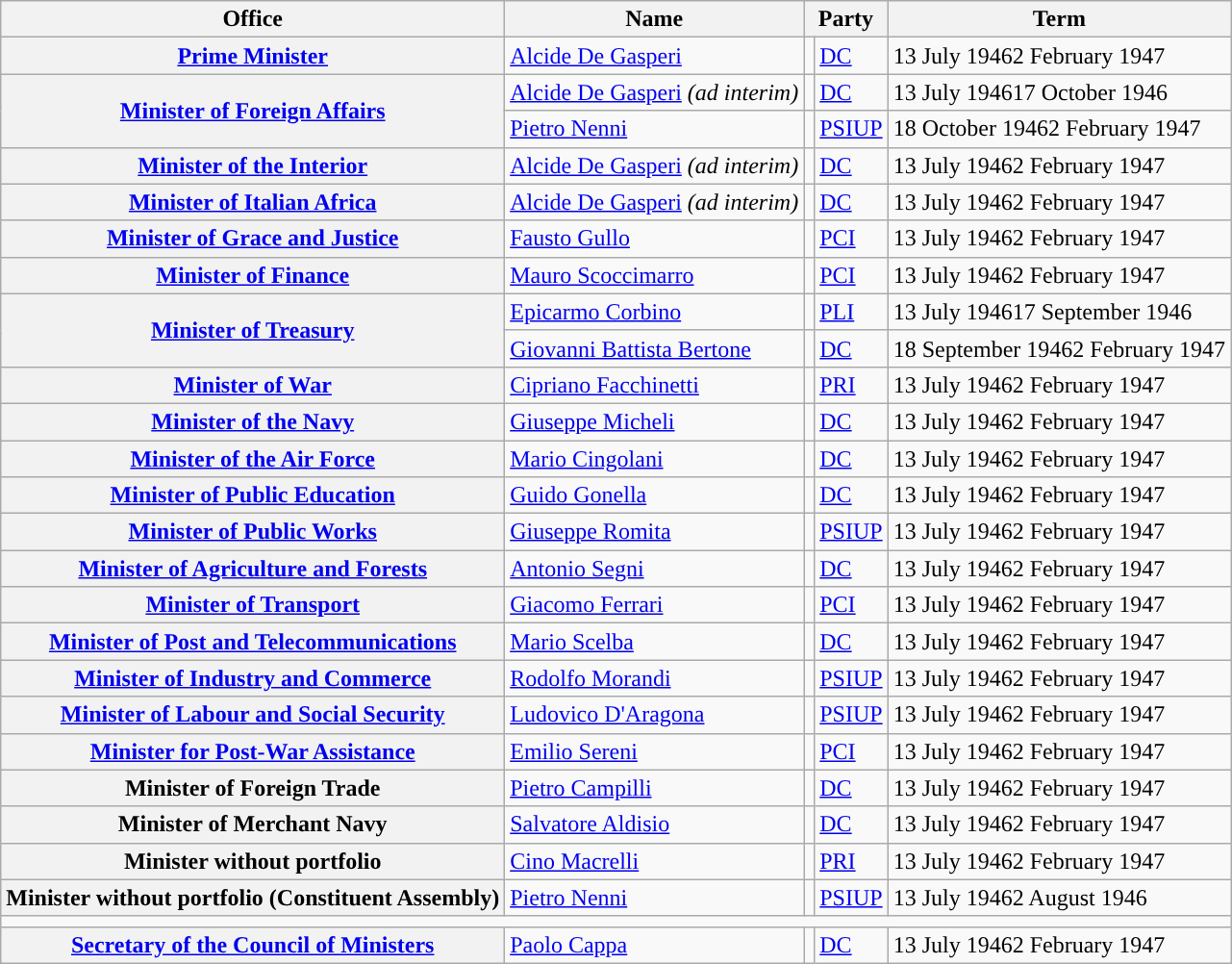<table class="wikitable">
<tr>
<th>Office</th>
<th>Name</th>
<th colspan=2>Party</th>
<th>Term</th>
</tr>
<tr>
<th><a href='#'>Prime Minister</a></th>
<td><a href='#'>Alcide De Gasperi</a></td>
<td></td>
<td><a href='#'>DC</a></td>
<td>13 July 19462 February 1947</td>
</tr>
<tr>
<th rowspan=2><a href='#'>Minister of Foreign Affairs</a></th>
<td><a href='#'>Alcide De Gasperi</a> <em>(ad interim)</em></td>
<td></td>
<td><a href='#'>DC</a></td>
<td>13 July 194617 October 1946</td>
</tr>
<tr>
<td><a href='#'>Pietro Nenni</a></td>
<td></td>
<td><a href='#'>PSIUP</a></td>
<td>18 October 19462 February 1947</td>
</tr>
<tr>
<th><a href='#'>Minister of the Interior</a></th>
<td><a href='#'>Alcide De Gasperi</a> <em>(ad interim)</em></td>
<td></td>
<td><a href='#'>DC</a></td>
<td>13 July 19462 February 1947</td>
</tr>
<tr>
<th><a href='#'>Minister of Italian Africa</a></th>
<td><a href='#'>Alcide De Gasperi</a> <em>(ad interim)</em></td>
<td></td>
<td><a href='#'>DC</a></td>
<td>13 July 19462 February 1947</td>
</tr>
<tr>
<th><a href='#'>Minister of Grace and Justice</a></th>
<td><a href='#'>Fausto Gullo</a></td>
<td></td>
<td><a href='#'>PCI</a></td>
<td>13 July 19462 February 1947</td>
</tr>
<tr>
<th><a href='#'>Minister of Finance</a></th>
<td><a href='#'>Mauro Scoccimarro</a></td>
<td></td>
<td><a href='#'>PCI</a></td>
<td>13 July 19462 February 1947</td>
</tr>
<tr>
<th rowspan=2><a href='#'>Minister of Treasury</a></th>
<td><a href='#'>Epicarmo Corbino</a></td>
<td></td>
<td><a href='#'>PLI</a></td>
<td>13 July 194617 September 1946</td>
</tr>
<tr>
<td><a href='#'>Giovanni Battista Bertone</a></td>
<td></td>
<td><a href='#'>DC</a></td>
<td>18 September 19462 February 1947</td>
</tr>
<tr>
<th><a href='#'>Minister of War</a></th>
<td><a href='#'>Cipriano Facchinetti</a></td>
<td></td>
<td><a href='#'>PRI</a></td>
<td>13 July 19462 February 1947</td>
</tr>
<tr>
<th><a href='#'>Minister of the Navy</a></th>
<td><a href='#'>Giuseppe Micheli</a></td>
<td></td>
<td><a href='#'>DC</a></td>
<td>13 July 19462 February 1947</td>
</tr>
<tr>
<th><a href='#'>Minister of the Air Force</a></th>
<td><a href='#'>Mario Cingolani</a></td>
<td></td>
<td><a href='#'>DC</a></td>
<td>13 July 19462 February 1947</td>
</tr>
<tr>
<th><a href='#'>Minister of Public Education</a></th>
<td><a href='#'>Guido Gonella</a></td>
<td></td>
<td><a href='#'>DC</a></td>
<td>13 July 19462 February 1947</td>
</tr>
<tr>
<th><a href='#'>Minister of Public Works</a></th>
<td><a href='#'>Giuseppe Romita</a></td>
<td></td>
<td><a href='#'>PSIUP</a></td>
<td>13 July 19462 February 1947</td>
</tr>
<tr>
<th><a href='#'>Minister of Agriculture and Forests</a></th>
<td><a href='#'>Antonio Segni</a></td>
<td></td>
<td><a href='#'>DC</a></td>
<td>13 July 19462 February 1947</td>
</tr>
<tr>
<th><a href='#'>Minister of Transport</a></th>
<td><a href='#'>Giacomo Ferrari</a></td>
<td></td>
<td><a href='#'>PCI</a></td>
<td>13 July 19462 February 1947</td>
</tr>
<tr>
<th><a href='#'>Minister of Post and Telecommunications</a></th>
<td><a href='#'>Mario Scelba</a></td>
<td></td>
<td><a href='#'>DC</a></td>
<td>13 July 19462 February 1947</td>
</tr>
<tr>
<th><a href='#'>Minister of Industry and Commerce</a></th>
<td><a href='#'>Rodolfo Morandi</a></td>
<td></td>
<td><a href='#'>PSIUP</a></td>
<td>13 July 19462 February 1947</td>
</tr>
<tr>
<th><a href='#'>Minister of Labour and Social Security</a></th>
<td><a href='#'>Ludovico D'Aragona</a></td>
<td></td>
<td><a href='#'>PSIUP</a></td>
<td>13 July 19462 February 1947</td>
</tr>
<tr>
<th><a href='#'>Minister for Post-War Assistance</a></th>
<td><a href='#'>Emilio Sereni</a></td>
<td></td>
<td><a href='#'>PCI</a></td>
<td>13 July 19462 February 1947</td>
</tr>
<tr>
<th>Minister of Foreign Trade</th>
<td><a href='#'>Pietro Campilli</a></td>
<td></td>
<td><a href='#'>DC</a></td>
<td>13 July 19462 February 1947</td>
</tr>
<tr>
<th>Minister of Merchant Navy</th>
<td><a href='#'>Salvatore Aldisio</a></td>
<td></td>
<td><a href='#'>DC</a></td>
<td>13 July 19462 February 1947</td>
</tr>
<tr>
<th>Minister without portfolio</th>
<td><a href='#'>Cino Macrelli</a></td>
<td></td>
<td><a href='#'>PRI</a></td>
<td>13 July 19462 February 1947</td>
</tr>
<tr>
<th>Minister without portfolio (Constituent Assembly)</th>
<td><a href='#'>Pietro Nenni</a></td>
<td></td>
<td><a href='#'>PSIUP</a></td>
<td>13 July 19462 August 1946</td>
</tr>
<tr>
<td colspan="5"></td>
</tr>
<tr>
<th><a href='#'>Secretary of the Council of Ministers</a></th>
<td><a href='#'>Paolo Cappa</a></td>
<td></td>
<td><a href='#'>DC</a></td>
<td>13 July 19462 February 1947</td>
</tr>
</table>
